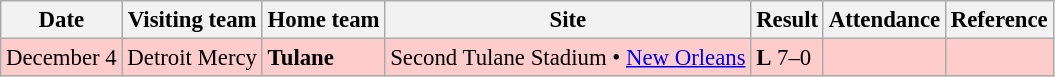<table class="wikitable" style="font-size:95%;">
<tr>
<th>Date</th>
<th>Visiting team</th>
<th>Home team</th>
<th>Site</th>
<th>Result</th>
<th>Attendance</th>
<th class="unsortable">Reference</th>
</tr>
<tr bgcolor=ffcccc>
<td>December 4</td>
<td>Detroit Mercy</td>
<td><strong>Tulane</strong></td>
<td>Second Tulane Stadium • <a href='#'>New Orleans</a></td>
<td><strong>L</strong> 7–0</td>
<td></td>
<td></td>
</tr>
</table>
